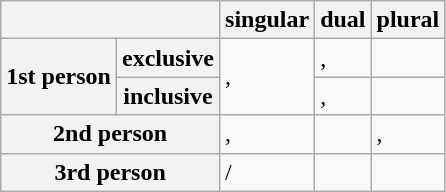<table class="wikitable">
<tr>
<th colspan=2></th>
<th>singular</th>
<th>dual</th>
<th>plural</th>
</tr>
<tr>
<th rowspan=2>1st person</th>
<th>exclusive</th>
<td rowspan=2>, </td>
<td>, </td>
<td></td>
</tr>
<tr>
<th>inclusive</th>
<td>, </td>
<td></td>
</tr>
<tr>
<th colspan=2>2nd person</th>
<td>, </td>
<td></td>
<td>, </td>
</tr>
<tr>
<th colspan=2>3rd person</th>
<td> / </td>
<td></td>
<td></td>
</tr>
</table>
